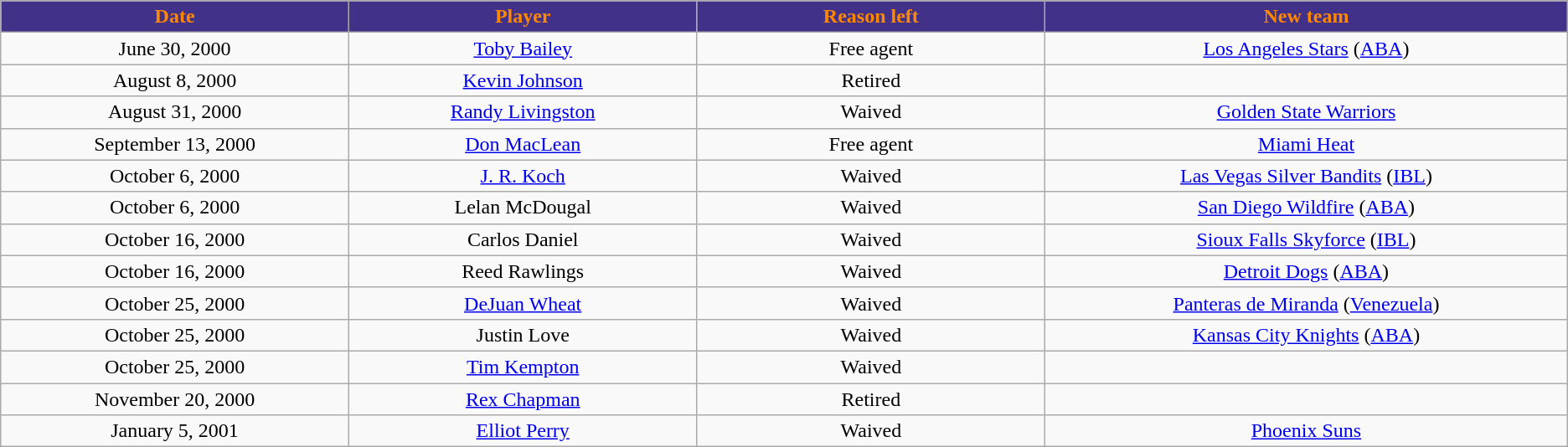<table class="wikitable sortable sortable">
<tr>
<th style="background:#423189; color:#FF8800" width="10%">Date</th>
<th style="background:#423189; color:#FF8800" width="10%">Player</th>
<th style="background:#423189; color:#FF8800" width="10%">Reason left</th>
<th style="background:#423189; color:#FF8800" width="15%">New team</th>
</tr>
<tr style="text-align: center">
<td>June 30, 2000</td>
<td><a href='#'>Toby Bailey</a></td>
<td>Free agent</td>
<td><a href='#'>Los Angeles Stars</a> (<a href='#'>ABA</a>)</td>
</tr>
<tr style="text-align: center">
<td>August 8, 2000</td>
<td><a href='#'>Kevin Johnson</a></td>
<td>Retired</td>
<td></td>
</tr>
<tr style="text-align: center">
<td>August 31, 2000</td>
<td><a href='#'>Randy Livingston</a></td>
<td>Waived</td>
<td><a href='#'>Golden State Warriors</a></td>
</tr>
<tr style="text-align: center">
<td>September 13, 2000</td>
<td><a href='#'>Don MacLean</a></td>
<td>Free agent</td>
<td><a href='#'>Miami Heat</a></td>
</tr>
<tr style="text-align: center">
<td>October 6, 2000</td>
<td><a href='#'>J. R. Koch</a></td>
<td>Waived</td>
<td><a href='#'>Las Vegas Silver Bandits</a> (<a href='#'>IBL</a>)</td>
</tr>
<tr style="text-align: center">
<td>October 6, 2000</td>
<td>Lelan McDougal</td>
<td>Waived</td>
<td><a href='#'>San Diego Wildfire</a> (<a href='#'>ABA</a>)</td>
</tr>
<tr style="text-align: center">
<td>October 16, 2000</td>
<td>Carlos Daniel</td>
<td>Waived</td>
<td><a href='#'>Sioux Falls Skyforce</a> (<a href='#'>IBL</a>)</td>
</tr>
<tr style="text-align: center">
<td>October 16, 2000</td>
<td>Reed Rawlings</td>
<td>Waived</td>
<td><a href='#'>Detroit Dogs</a> (<a href='#'>ABA</a>)</td>
</tr>
<tr style="text-align: center">
<td>October 25, 2000</td>
<td><a href='#'>DeJuan Wheat</a></td>
<td>Waived</td>
<td><a href='#'>Panteras de Miranda</a> (<a href='#'>Venezuela</a>)</td>
</tr>
<tr style="text-align: center">
<td>October 25, 2000</td>
<td>Justin Love</td>
<td>Waived</td>
<td><a href='#'>Kansas City Knights</a> (<a href='#'>ABA</a>)</td>
</tr>
<tr style="text-align: center">
<td>October 25, 2000</td>
<td><a href='#'>Tim Kempton</a></td>
<td>Waived</td>
<td></td>
</tr>
<tr style="text-align: center">
<td>November 20, 2000</td>
<td><a href='#'>Rex Chapman</a></td>
<td>Retired</td>
<td></td>
</tr>
<tr style="text-align: center">
<td>January 5, 2001</td>
<td><a href='#'>Elliot Perry</a></td>
<td>Waived</td>
<td><a href='#'>Phoenix Suns</a></td>
</tr>
</table>
